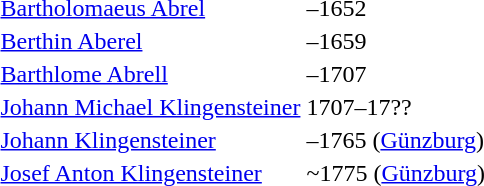<table>
<tr>
<td><a href='#'>Bartholomaeus Abrel</a></td>
<td>–1652</td>
</tr>
<tr>
<td><a href='#'>Berthin Aberel</a></td>
<td>–1659</td>
</tr>
<tr>
<td><a href='#'>Barthlome Abrell</a></td>
<td>–1707</td>
</tr>
<tr>
<td><a href='#'>Johann Michael Klingensteiner</a></td>
<td>1707–17??</td>
</tr>
<tr>
<td><a href='#'>Johann Klingensteiner</a></td>
<td>–1765 (<a href='#'>Günzburg</a>)</td>
</tr>
<tr>
<td><a href='#'>Josef Anton Klingensteiner</a></td>
<td>~1775 (<a href='#'>Günzburg</a>)</td>
</tr>
<tr>
</tr>
</table>
